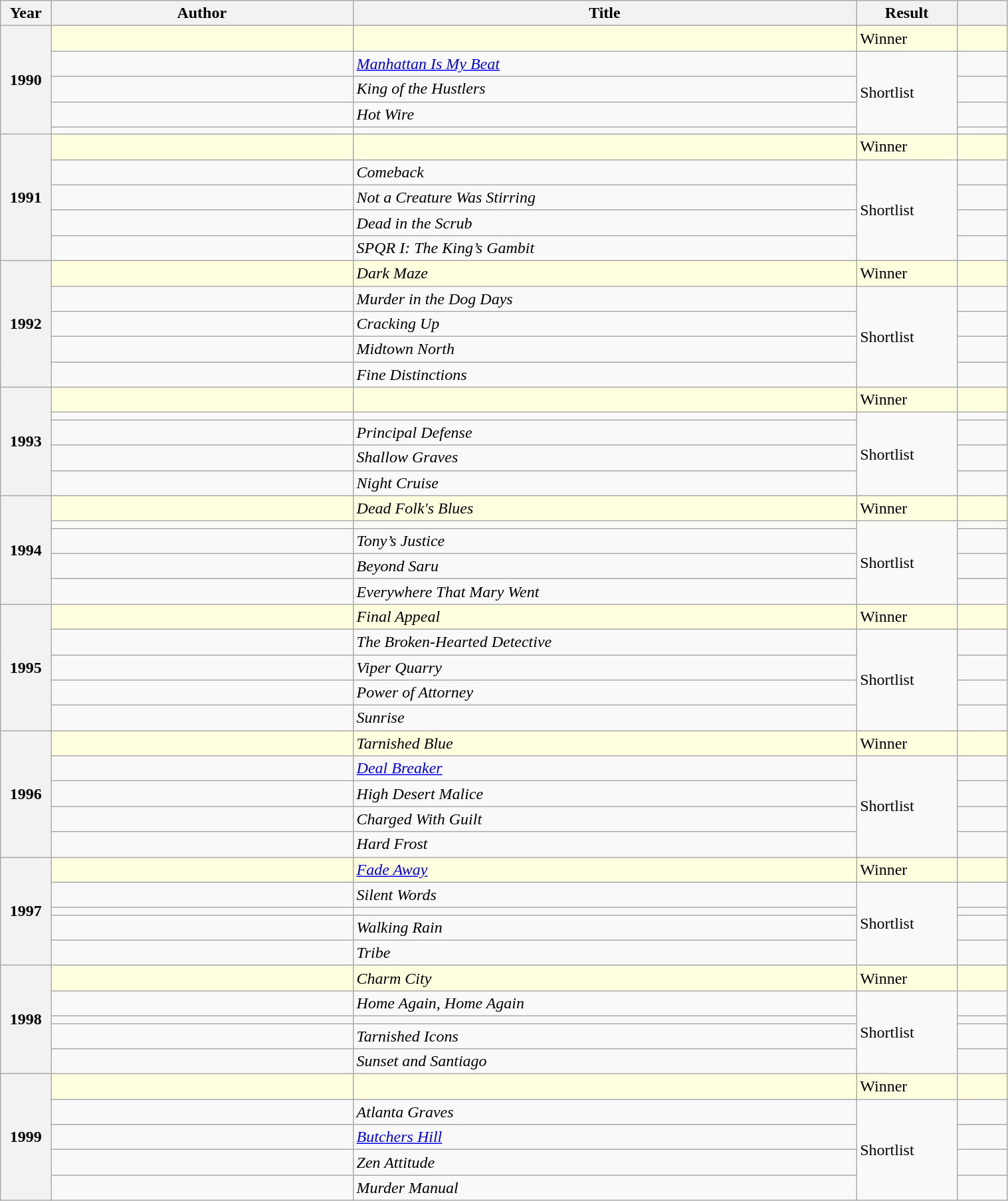<table class="wikitable sortable mw-collapsible" style="width:80%">
<tr>
<th scope="col" width="5%">Year</th>
<th scope="col" width="30%">Author</th>
<th scope="col" width="50%">Title</th>
<th scope="col" width="10%">Result</th>
<th scope="col" width="5%"></th>
</tr>
<tr style="background:lightyellow;">
<th rowspan="5">1990</th>
<td></td>
<td><em></em></td>
<td>Winner</td>
<td></td>
</tr>
<tr>
<td></td>
<td><em><a href='#'>Manhattan Is My Beat</a></em></td>
<td rowspan="4">Shortlist</td>
<td></td>
</tr>
<tr>
<td></td>
<td><em>King of the Hustlers</em></td>
<td></td>
</tr>
<tr>
<td></td>
<td><em>Hot Wire</em></td>
<td></td>
</tr>
<tr>
<td></td>
<td></td>
<td></td>
</tr>
<tr style="background:lightyellow;">
<th rowspan="5">1991</th>
<td></td>
<td><em></em></td>
<td>Winner</td>
<td></td>
</tr>
<tr>
<td></td>
<td><em>Comeback</em></td>
<td rowspan="4">Shortlist</td>
<td></td>
</tr>
<tr>
<td></td>
<td><em>Not a Creature Was Stirring</em></td>
<td></td>
</tr>
<tr>
<td></td>
<td><em>Dead in the Scrub</em></td>
<td></td>
</tr>
<tr>
<td></td>
<td><em>SPQR I: The King’s Gambit</em></td>
<td></td>
</tr>
<tr style="background:lightyellow;">
<th rowspan="5">1992</th>
<td></td>
<td><em>Dark Maze</em></td>
<td>Winner</td>
<td></td>
</tr>
<tr>
<td></td>
<td><em>Murder in the Dog Days</em></td>
<td rowspan="4">Shortlist</td>
<td></td>
</tr>
<tr>
<td></td>
<td><em>Cracking Up</em></td>
<td></td>
</tr>
<tr>
<td></td>
<td><em>Midtown North</em></td>
<td></td>
</tr>
<tr>
<td></td>
<td><em>Fine Distinctions</em></td>
<td></td>
</tr>
<tr style="background:lightyellow;">
<th rowspan="5">1993</th>
<td></td>
<td><em></em></td>
<td>Winner</td>
<td></td>
</tr>
<tr>
<td></td>
<td></td>
<td rowspan="4">Shortlist</td>
<td></td>
</tr>
<tr>
<td></td>
<td><em>Principal Defense</em></td>
<td></td>
</tr>
<tr>
<td></td>
<td><em>Shallow Graves</em></td>
<td></td>
</tr>
<tr>
<td></td>
<td><em>Night Cruise</em></td>
<td></td>
</tr>
<tr style="background:lightyellow;">
<th rowspan="5">1994</th>
<td></td>
<td><em>Dead Folk's Blues</em></td>
<td>Winner</td>
<td></td>
</tr>
<tr>
<td></td>
<td></td>
<td rowspan="4">Shortlist</td>
<td></td>
</tr>
<tr>
<td></td>
<td><em>Tony’s Justice</em></td>
<td></td>
</tr>
<tr>
<td></td>
<td><em>Beyond Saru</em></td>
<td></td>
</tr>
<tr>
<td></td>
<td><em>Everywhere That Mary Went</em></td>
<td></td>
</tr>
<tr style="background:lightyellow;">
<th rowspan="5">1995</th>
<td></td>
<td><em>Final Appeal</em></td>
<td>Winner</td>
<td></td>
</tr>
<tr>
<td></td>
<td><em>The Broken-Hearted Detective</em></td>
<td rowspan="4">Shortlist</td>
<td></td>
</tr>
<tr>
<td></td>
<td><em>Viper Quarry</em></td>
<td></td>
</tr>
<tr>
<td></td>
<td><em>Power of Attorney</em></td>
<td></td>
</tr>
<tr>
<td></td>
<td><em>Sunrise</em></td>
<td></td>
</tr>
<tr style="background:lightyellow;">
<th rowspan="5">1996</th>
<td></td>
<td><em>Tarnished Blue</em></td>
<td>Winner</td>
<td></td>
</tr>
<tr>
<td></td>
<td><em><a href='#'>Deal Breaker</a></em></td>
<td rowspan="4">Shortlist</td>
<td></td>
</tr>
<tr>
<td></td>
<td><em>High Desert Malice</em></td>
<td></td>
</tr>
<tr>
<td></td>
<td><em>Charged With Guilt</em></td>
<td></td>
</tr>
<tr>
<td></td>
<td><em>Hard Frost</em></td>
<td></td>
</tr>
<tr style="background:lightyellow;">
<th rowspan="5">1997</th>
<td></td>
<td><a href='#'><em>Fade Away</em></a></td>
<td>Winner</td>
<td></td>
</tr>
<tr>
<td></td>
<td><em>Silent Words</em></td>
<td rowspan="4">Shortlist</td>
<td></td>
</tr>
<tr>
<td></td>
<td></td>
<td></td>
</tr>
<tr>
<td></td>
<td><em>Walking Rain</em></td>
<td></td>
</tr>
<tr>
<td></td>
<td><em>Tribe</em></td>
<td></td>
</tr>
<tr style="background:lightyellow;">
<th rowspan="5">1998</th>
<td></td>
<td><em>Charm City</em></td>
<td>Winner</td>
<td></td>
</tr>
<tr>
<td></td>
<td><em>Home Again, Home Again</em></td>
<td rowspan="4">Shortlist</td>
<td></td>
</tr>
<tr>
<td></td>
<td></td>
<td></td>
</tr>
<tr>
<td></td>
<td><em>Tarnished Icons</em></td>
<td></td>
</tr>
<tr>
<td></td>
<td><em>Sunset and Santiago</em></td>
<td></td>
</tr>
<tr style="background:lightyellow;">
<th rowspan="5">1999</th>
<td></td>
<td><em></em></td>
<td>Winner</td>
<td></td>
</tr>
<tr>
<td></td>
<td><em>Atlanta Graves</em></td>
<td rowspan="4">Shortlist</td>
<td></td>
</tr>
<tr>
<td></td>
<td><em><a href='#'>Butchers Hill</a></em></td>
<td></td>
</tr>
<tr>
<td></td>
<td><em>Zen Attitude</em></td>
<td></td>
</tr>
<tr>
<td></td>
<td><em>Murder Manual</em></td>
<td></td>
</tr>
</table>
